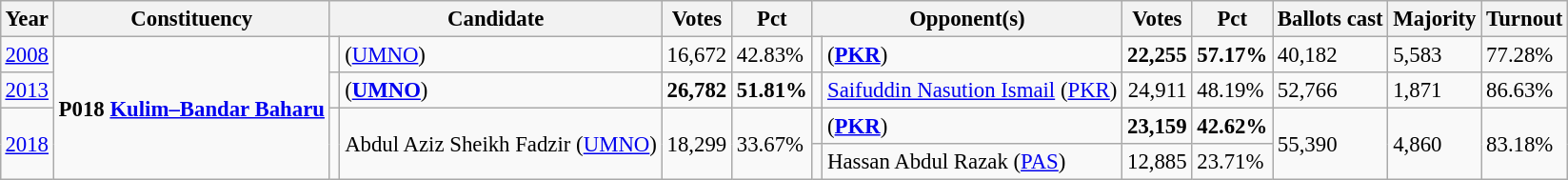<table class="wikitable" style="margin:0.5em ; font-size:95%">
<tr>
<th>Year</th>
<th>Constituency</th>
<th colspan=2>Candidate</th>
<th>Votes</th>
<th>Pct</th>
<th colspan=2>Opponent(s)</th>
<th>Votes</th>
<th>Pct</th>
<th>Ballots cast</th>
<th>Majority</th>
<th>Turnout</th>
</tr>
<tr>
<td><a href='#'>2008</a></td>
<td rowspan=4><strong>P018 <a href='#'>Kulim–Bandar Baharu</a></strong></td>
<td></td>
<td> (<a href='#'>UMNO</a>)</td>
<td align="right">16,672</td>
<td>42.83%</td>
<td></td>
<td> (<a href='#'><strong>PKR</strong></a>)</td>
<td align="right"><strong>22,255</strong></td>
<td><strong>57.17%</strong></td>
<td>40,182</td>
<td>5,583</td>
<td>77.28%</td>
</tr>
<tr>
<td><a href='#'>2013</a></td>
<td></td>
<td> (<a href='#'><strong>UMNO</strong></a>)</td>
<td align="right"><strong>26,782</strong></td>
<td><strong>51.81%</strong></td>
<td></td>
<td><a href='#'>Saifuddin Nasution Ismail</a> (<a href='#'>PKR</a>)</td>
<td align="right">24,911</td>
<td>48.19%</td>
<td>52,766</td>
<td>1,871</td>
<td>86.63%</td>
</tr>
<tr>
<td rowspan=2><a href='#'>2018</a></td>
<td rowspan=2 ></td>
<td rowspan=2>Abdul Aziz Sheikh Fadzir (<a href='#'>UMNO</a>)</td>
<td rowspan=2 align="right">18,299</td>
<td rowspan=2>33.67%</td>
<td></td>
<td> (<a href='#'><strong>PKR</strong></a>)</td>
<td align="right"><strong>23,159</strong></td>
<td><strong>42.62%</strong></td>
<td rowspan=2>55,390</td>
<td rowspan=2>4,860</td>
<td rowspan=2>83.18%</td>
</tr>
<tr>
<td></td>
<td>Hassan Abdul Razak (<a href='#'>PAS</a>)</td>
<td align="right">12,885</td>
<td>23.71%</td>
</tr>
</table>
